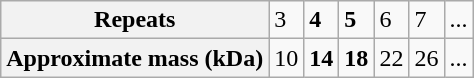<table class="wikitable">
<tr>
<th>Repeats</th>
<td>3</td>
<td><strong>4</strong></td>
<td><strong>5</strong></td>
<td>6</td>
<td>7</td>
<td>...</td>
</tr>
<tr>
<th>Approximate mass (kDa)</th>
<td>10</td>
<td><strong>14</strong></td>
<td><strong>18</strong></td>
<td>22</td>
<td>26</td>
<td>...</td>
</tr>
</table>
